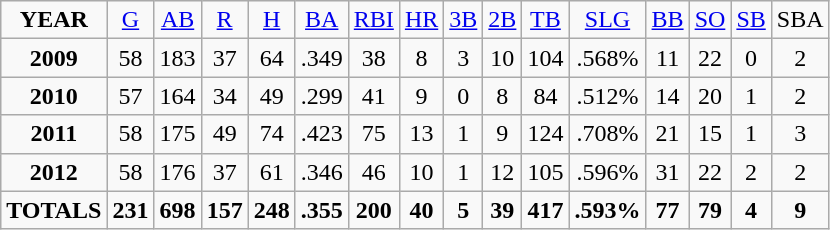<table class="wikitable">
<tr align=center>
<td><strong>YEAR</strong></td>
<td><a href='#'>G</a></td>
<td><a href='#'>AB</a></td>
<td><a href='#'>R</a></td>
<td><a href='#'>H</a></td>
<td><a href='#'>BA</a></td>
<td><a href='#'>RBI</a></td>
<td><a href='#'>HR</a></td>
<td><a href='#'>3B</a></td>
<td><a href='#'>2B</a></td>
<td><a href='#'>TB</a></td>
<td><a href='#'>SLG</a></td>
<td><a href='#'>BB</a></td>
<td><a href='#'>SO</a></td>
<td><a href='#'>SB</a></td>
<td>SBA</td>
</tr>
<tr align=center>
<td><strong>2009</strong></td>
<td>58</td>
<td>183</td>
<td>37</td>
<td>64</td>
<td>.349</td>
<td>38</td>
<td>8</td>
<td>3</td>
<td>10</td>
<td>104</td>
<td>.568%</td>
<td>11</td>
<td>22</td>
<td>0</td>
<td>2</td>
</tr>
<tr align=center>
<td><strong>2010</strong></td>
<td>57</td>
<td>164</td>
<td>34</td>
<td>49</td>
<td>.299</td>
<td>41</td>
<td>9</td>
<td>0</td>
<td>8</td>
<td>84</td>
<td>.512%</td>
<td>14</td>
<td>20</td>
<td>1</td>
<td>2</td>
</tr>
<tr align=center>
<td><strong>2011</strong></td>
<td>58</td>
<td>175</td>
<td>49</td>
<td>74</td>
<td>.423</td>
<td>75</td>
<td>13</td>
<td>1</td>
<td>9</td>
<td>124</td>
<td>.708%</td>
<td>21</td>
<td>15</td>
<td>1</td>
<td>3</td>
</tr>
<tr align=center>
<td><strong>2012</strong></td>
<td>58</td>
<td>176</td>
<td>37</td>
<td>61</td>
<td>.346</td>
<td>46</td>
<td>10</td>
<td>1</td>
<td>12</td>
<td>105</td>
<td>.596%</td>
<td>31</td>
<td>22</td>
<td>2</td>
<td>2</td>
</tr>
<tr align=center>
<td><strong>TOTALS</strong></td>
<td><strong>231</strong></td>
<td><strong>698</strong></td>
<td><strong>157</strong></td>
<td><strong>248</strong></td>
<td><strong>.355</strong></td>
<td><strong>200</strong></td>
<td><strong>40</strong></td>
<td><strong>5</strong></td>
<td><strong>39</strong></td>
<td><strong>417</strong></td>
<td><strong>.593%</strong></td>
<td><strong>77</strong></td>
<td><strong>79</strong></td>
<td><strong>4</strong></td>
<td><strong>9</strong></td>
</tr>
</table>
